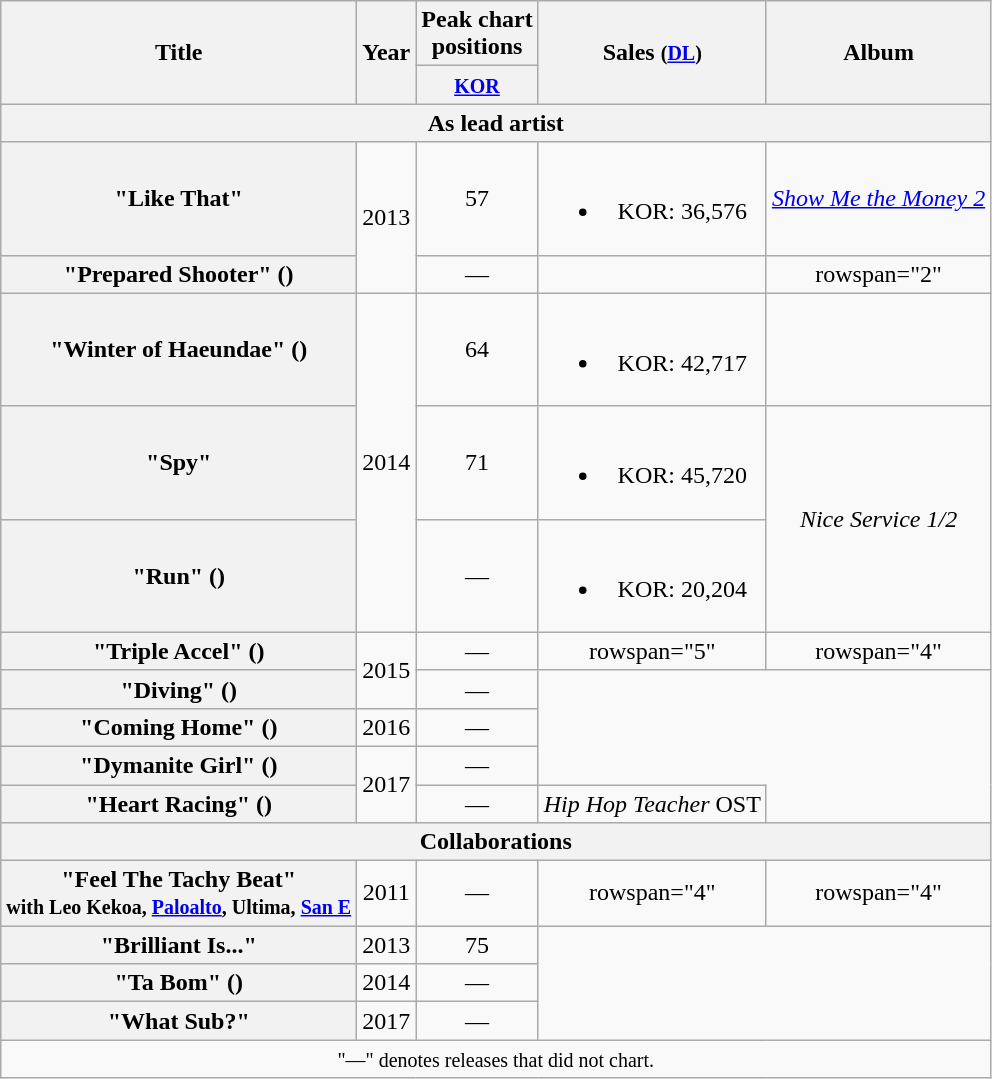<table class="wikitable plainrowheaders" style="text-align:center;">
<tr>
<th scope="col" rowspan="2">Title</th>
<th scope="col" rowspan="2">Year</th>
<th scope="col" colspan="1">Peak chart <br> positions</th>
<th scope="col" rowspan="2">Sales <small>(<a href='#'>DL</a>)</small></th>
<th scope="col" rowspan="2">Album</th>
</tr>
<tr>
<th><small><a href='#'>KOR</a></small><br></th>
</tr>
<tr>
<th scope="col" colspan="5">As lead artist</th>
</tr>
<tr>
<th scope="row">"Like That"</th>
<td rowspan="2">2013</td>
<td>57</td>
<td><br><ul><li>KOR: 36,576</li></ul></td>
<td><em><a href='#'>Show Me the Money 2</a></em></td>
</tr>
<tr>
<th scope="row">"Prepared Shooter" ()<br></th>
<td>—</td>
<td></td>
<td>rowspan="2" </td>
</tr>
<tr>
<th scope="row">"Winter of Haeundae" ()<br></th>
<td rowspan="3">2014</td>
<td>64</td>
<td><br><ul><li>KOR: 42,717</li></ul></td>
</tr>
<tr>
<th scope="row">"Spy"<br></th>
<td>71</td>
<td><br><ul><li>KOR: 45,720</li></ul></td>
<td rowspan="2"><em>Nice Service 1/2</em></td>
</tr>
<tr>
<th scope="row">"Run" ()</th>
<td>—</td>
<td><br><ul><li>KOR: 20,204</li></ul></td>
</tr>
<tr>
<th scope="row">"Triple Accel" ()<br></th>
<td rowspan="2">2015</td>
<td>—</td>
<td>rowspan="5" </td>
<td>rowspan="4" </td>
</tr>
<tr>
<th scope="row">"Diving" ()</th>
<td>—</td>
</tr>
<tr>
<th scope="row">"Coming Home" ()<br></th>
<td>2016</td>
<td>—</td>
</tr>
<tr>
<th scope="row">"Dymanite Girl" ()</th>
<td rowspan="2">2017</td>
<td>—</td>
</tr>
<tr>
<th scope="row">"Heart Racing" ()<br></th>
<td>—</td>
<td><em>Hip Hop Teacher</em> OST</td>
</tr>
<tr>
<th scope="col" colspan="5">Collaborations</th>
</tr>
<tr>
<th scope="row">"Feel The Tachy Beat" <br><small>with Leo Kekoa, <a href='#'>Paloalto</a>, Ultima, <a href='#'>San E</a></small></th>
<td>2011</td>
<td>—</td>
<td>rowspan="4" </td>
<td>rowspan="4" </td>
</tr>
<tr>
<th scope="row">"Brilliant Is..."<br></th>
<td>2013</td>
<td>75</td>
</tr>
<tr>
<th scope="row">"Ta Bom" ()<br></th>
<td>2014</td>
<td>—</td>
</tr>
<tr>
<th scope="row">"What Sub?"<br></th>
<td>2017</td>
<td>—</td>
</tr>
<tr>
<td colspan="5" align="center"><small>"—" denotes releases that did not chart.</small></td>
</tr>
</table>
